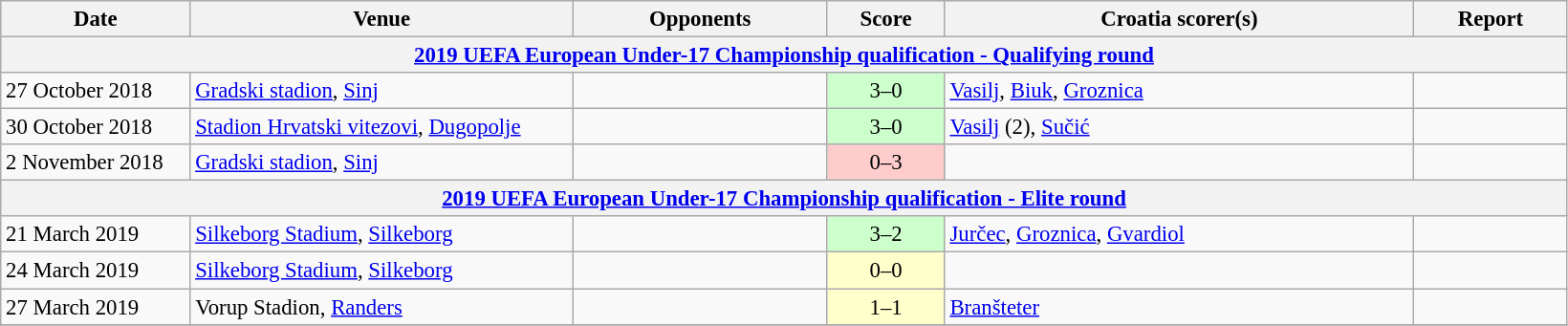<table class="wikitable" style="font-size:95%;">
<tr>
<th width=125>Date</th>
<th width=260>Venue</th>
<th width=170>Opponents</th>
<th width= 75>Score</th>
<th width=320>Croatia scorer(s)</th>
<th width=100>Report</th>
</tr>
<tr>
<th colspan=7><a href='#'>2019 UEFA European Under-17 Championship qualification - Qualifying round</a></th>
</tr>
<tr>
<td>27 October 2018</td>
<td><a href='#'>Gradski stadion</a>, <a href='#'>Sinj</a></td>
<td></td>
<td align=center bgcolor=#CCFFCC>3–0</td>
<td><a href='#'>Vasilj</a>, <a href='#'>Biuk</a>, <a href='#'>Groznica</a></td>
<td></td>
</tr>
<tr>
<td>30 October 2018</td>
<td><a href='#'>Stadion Hrvatski vitezovi</a>, <a href='#'>Dugopolje</a></td>
<td></td>
<td align=center bgcolor=#CCFFCC>3–0</td>
<td><a href='#'>Vasilj</a> (2), <a href='#'>Sučić</a></td>
<td></td>
</tr>
<tr>
<td>2 November 2018</td>
<td><a href='#'>Gradski stadion</a>, <a href='#'>Sinj</a></td>
<td></td>
<td align=center bgcolor=#FFCCCC>0–3</td>
<td></td>
<td></td>
</tr>
<tr>
<th colspan=7><a href='#'>2019 UEFA European Under-17 Championship qualification - Elite round</a></th>
</tr>
<tr>
<td>21 March 2019</td>
<td><a href='#'>Silkeborg Stadium</a>, <a href='#'>Silkeborg</a></td>
<td></td>
<td align=center bgcolor=#CCFFCC>3–2</td>
<td><a href='#'>Jurčec</a>, <a href='#'>Groznica</a>, <a href='#'>Gvardiol</a></td>
<td></td>
</tr>
<tr>
<td>24 March 2019</td>
<td><a href='#'>Silkeborg Stadium</a>, <a href='#'>Silkeborg</a></td>
<td></td>
<td align=center bgcolor=#FFFFCC>0–0</td>
<td></td>
<td></td>
</tr>
<tr>
<td>27 March 2019</td>
<td>Vorup Stadion, <a href='#'>Randers</a></td>
<td></td>
<td align=center bgcolor=#FFFFCC>1–1</td>
<td><a href='#'>Branšteter</a></td>
<td></td>
</tr>
<tr>
</tr>
</table>
